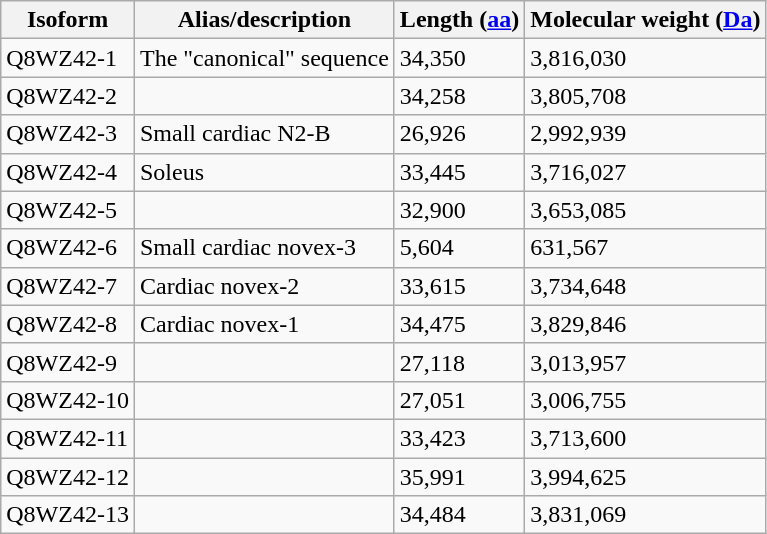<table class="wikitable">
<tr>
<th>Isoform</th>
<th>Alias/description</th>
<th>Length (<a href='#'>aa</a>)</th>
<th>Molecular weight (<a href='#'>Da</a>)</th>
</tr>
<tr>
<td>Q8WZ42-1</td>
<td>The "canonical" sequence</td>
<td>34,350</td>
<td>3,816,030</td>
</tr>
<tr>
<td>Q8WZ42-2</td>
<td></td>
<td>34,258</td>
<td>3,805,708</td>
</tr>
<tr>
<td>Q8WZ42-3</td>
<td>Small cardiac N2-B</td>
<td>26,926</td>
<td>2,992,939</td>
</tr>
<tr>
<td>Q8WZ42-4</td>
<td>Soleus</td>
<td>33,445</td>
<td>3,716,027</td>
</tr>
<tr>
<td>Q8WZ42-5</td>
<td></td>
<td>32,900</td>
<td>3,653,085</td>
</tr>
<tr>
<td>Q8WZ42-6</td>
<td>Small cardiac novex-3</td>
<td>5,604</td>
<td>631,567</td>
</tr>
<tr>
<td>Q8WZ42-7</td>
<td>Cardiac novex-2</td>
<td>33,615</td>
<td>3,734,648</td>
</tr>
<tr>
<td>Q8WZ42-8</td>
<td>Cardiac novex-1</td>
<td>34,475</td>
<td>3,829,846</td>
</tr>
<tr>
<td>Q8WZ42-9</td>
<td></td>
<td>27,118</td>
<td>3,013,957</td>
</tr>
<tr>
<td>Q8WZ42-10</td>
<td></td>
<td>27,051</td>
<td>3,006,755</td>
</tr>
<tr>
<td>Q8WZ42-11</td>
<td></td>
<td>33,423</td>
<td>3,713,600</td>
</tr>
<tr>
<td>Q8WZ42-12</td>
<td></td>
<td>35,991</td>
<td>3,994,625</td>
</tr>
<tr>
<td>Q8WZ42-13</td>
<td></td>
<td>34,484</td>
<td>3,831,069</td>
</tr>
</table>
